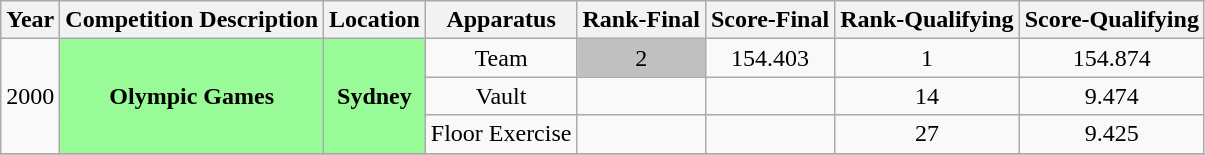<table class="wikitable" style="text-align:center">
<tr>
<th>Year</th>
<th>Competition Description</th>
<th>Location</th>
<th>Apparatus</th>
<th>Rank-Final</th>
<th>Score-Final</th>
<th>Rank-Qualifying</th>
<th>Score-Qualifying</th>
</tr>
<tr>
<td rowspan=3>2000</td>
<td bgcolor=98FB98 rowspan=3><strong>Olympic Games</strong></td>
<td bgcolor=98FB98 rowspan=3><strong>Sydney</strong></td>
<td>Team</td>
<td bgcolor=silver>2</td>
<td>154.403</td>
<td>1</td>
<td>154.874</td>
</tr>
<tr>
<td>Vault</td>
<td></td>
<td></td>
<td>14</td>
<td>9.474</td>
</tr>
<tr>
<td>Floor Exercise</td>
<td></td>
<td></td>
<td>27</td>
<td>9.425</td>
</tr>
<tr>
</tr>
</table>
